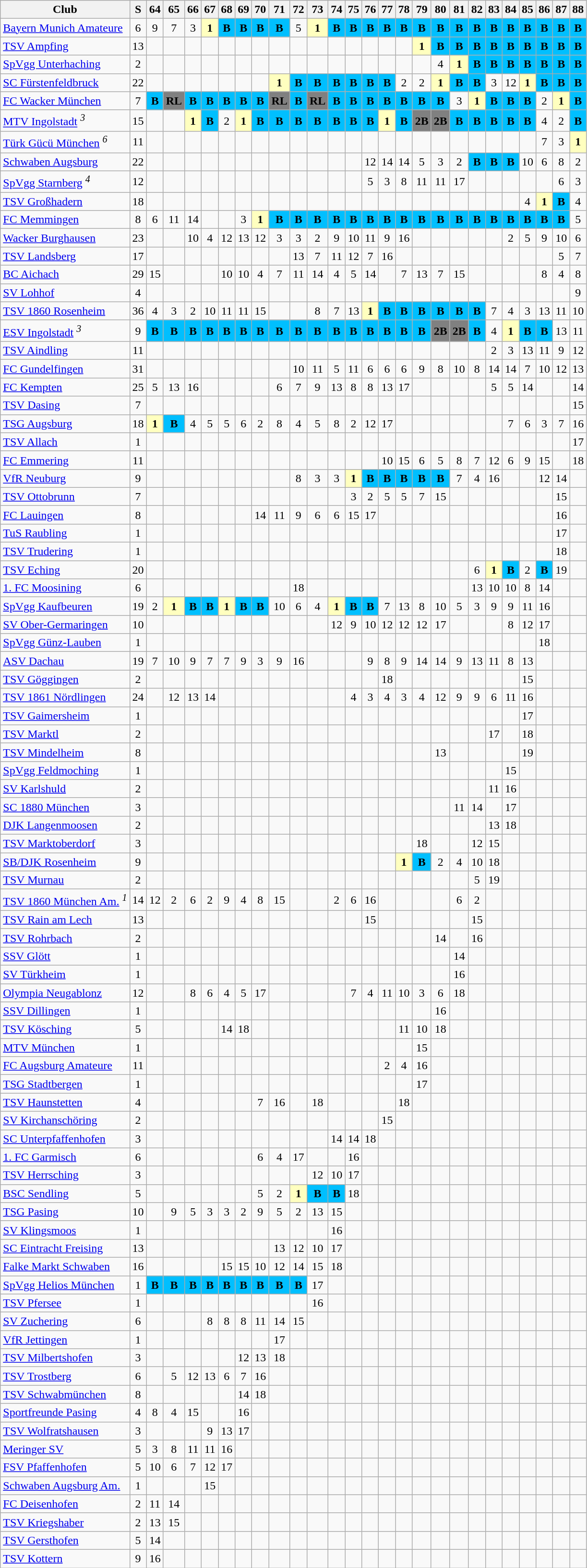<table class="wikitable sortable">
<tr>
<th>Club</th>
<th>S</th>
<th class="unsortable">64</th>
<th class="unsortable">65</th>
<th class="unsortable">66</th>
<th class="unsortable">67</th>
<th class="unsortable">68</th>
<th class="unsortable">69</th>
<th class="unsortable">70</th>
<th class="unsortable">71</th>
<th class="unsortable">72</th>
<th class="unsortable">73</th>
<th class="unsortable">74</th>
<th class="unsortable">75</th>
<th class="unsortable">76</th>
<th class="unsortable">77</th>
<th class="unsortable">78</th>
<th class="unsortable">79</th>
<th class="unsortable">80</th>
<th class="unsortable">81</th>
<th class="unsortable">82</th>
<th class="unsortable">83</th>
<th class="unsortable">84</th>
<th class="unsortable">85</th>
<th class="unsortable">86</th>
<th class="unsortable">87</th>
<th class="unsortable">88</th>
</tr>
<tr align="center">
<td align="left"><a href='#'>Bayern Munich Amateure</a></td>
<td>6</td>
<td>9</td>
<td>7</td>
<td>3</td>
<td bgcolor="#ffffbf"><strong>1</strong></td>
<td bgcolor="#00BFFF"><strong>B</strong></td>
<td bgcolor="#00BFFF"><strong>B</strong></td>
<td bgcolor="#00BFFF"><strong>B</strong></td>
<td bgcolor="#00BFFF"><strong>B</strong></td>
<td>5</td>
<td bgcolor="#ffffbf"><strong>1</strong></td>
<td bgcolor="#00BFFF"><strong>B</strong></td>
<td bgcolor="#00BFFF"><strong>B</strong></td>
<td bgcolor="#00BFFF"><strong>B</strong></td>
<td bgcolor="#00BFFF"><strong>B</strong></td>
<td bgcolor="#00BFFF"><strong>B</strong></td>
<td bgcolor="#00BFFF"><strong>B</strong></td>
<td bgcolor="#00BFFF"><strong>B</strong></td>
<td bgcolor="#00BFFF"><strong>B</strong></td>
<td bgcolor="#00BFFF"><strong>B</strong></td>
<td bgcolor="#00BFFF"><strong>B</strong></td>
<td bgcolor="#00BFFF"><strong>B</strong></td>
<td bgcolor="#00BFFF"><strong>B</strong></td>
<td bgcolor="#00BFFF"><strong>B</strong></td>
<td bgcolor="#00BFFF"><strong>B</strong></td>
<td bgcolor="#00BFFF"><strong>B</strong></td>
</tr>
<tr align="center">
<td align="left"><a href='#'>TSV Ampfing</a></td>
<td>13</td>
<td></td>
<td></td>
<td></td>
<td></td>
<td></td>
<td></td>
<td></td>
<td></td>
<td></td>
<td></td>
<td></td>
<td></td>
<td></td>
<td></td>
<td></td>
<td bgcolor="#ffffbf"><strong>1</strong></td>
<td bgcolor="#00BFFF"><strong>B</strong></td>
<td bgcolor="#00BFFF"><strong>B</strong></td>
<td bgcolor="#00BFFF"><strong>B</strong></td>
<td bgcolor="#00BFFF"><strong>B</strong></td>
<td bgcolor="#00BFFF"><strong>B</strong></td>
<td bgcolor="#00BFFF"><strong>B</strong></td>
<td bgcolor="#00BFFF"><strong>B</strong></td>
<td bgcolor="#00BFFF"><strong>B</strong></td>
<td bgcolor="#00BFFF"><strong>B</strong></td>
</tr>
<tr align="center">
<td align="left"><a href='#'>SpVgg Unterhaching</a></td>
<td>2</td>
<td></td>
<td></td>
<td></td>
<td></td>
<td></td>
<td></td>
<td></td>
<td></td>
<td></td>
<td></td>
<td></td>
<td></td>
<td></td>
<td></td>
<td></td>
<td></td>
<td>4</td>
<td bgcolor="#ffffbf"><strong>1</strong></td>
<td bgcolor="#00BFFF"><strong>B</strong></td>
<td bgcolor="#00BFFF"><strong>B</strong></td>
<td bgcolor="#00BFFF"><strong>B</strong></td>
<td bgcolor="#00BFFF"><strong>B</strong></td>
<td bgcolor="#00BFFF"><strong>B</strong></td>
<td bgcolor="#00BFFF"><strong>B</strong></td>
<td bgcolor="#00BFFF"><strong>B</strong></td>
</tr>
<tr align="center">
<td align="left"><a href='#'>SC Fürstenfeldbruck</a></td>
<td>22</td>
<td></td>
<td></td>
<td></td>
<td></td>
<td></td>
<td></td>
<td></td>
<td bgcolor="#ffffbf"><strong>1</strong></td>
<td bgcolor="#00BFFF"><strong>B</strong></td>
<td bgcolor="#00BFFF"><strong>B</strong></td>
<td bgcolor="#00BFFF"><strong>B</strong></td>
<td bgcolor="#00BFFF"><strong>B</strong></td>
<td bgcolor="#00BFFF"><strong>B</strong></td>
<td bgcolor="#00BFFF"><strong>B</strong></td>
<td>2</td>
<td>2</td>
<td bgcolor="#ffffbf"><strong>1</strong></td>
<td bgcolor="#00BFFF"><strong>B</strong></td>
<td bgcolor="#00BFFF"><strong>B</strong></td>
<td>3</td>
<td>12</td>
<td bgcolor="#ffffbf"><strong>1</strong></td>
<td bgcolor="#00BFFF"><strong>B</strong></td>
<td bgcolor="#00BFFF"><strong>B</strong></td>
<td bgcolor="#00BFFF"><strong>B</strong></td>
</tr>
<tr align="center">
<td align="left"><a href='#'>FC Wacker München</a></td>
<td>7</td>
<td bgcolor="#00BFFF"><strong>B</strong></td>
<td bgcolor="#808080"><strong>RL</strong></td>
<td bgcolor="#00BFFF"><strong>B</strong></td>
<td bgcolor="#00BFFF"><strong>B</strong></td>
<td bgcolor="#00BFFF"><strong>B</strong></td>
<td bgcolor="#00BFFF"><strong>B</strong></td>
<td bgcolor="#00BFFF"><strong>B</strong></td>
<td bgcolor="#808080"><strong>RL</strong></td>
<td bgcolor="#00BFFF"><strong>B</strong></td>
<td bgcolor="#808080"><strong>RL</strong></td>
<td bgcolor="#00BFFF"><strong>B</strong></td>
<td bgcolor="#00BFFF"><strong>B</strong></td>
<td bgcolor="#00BFFF"><strong>B</strong></td>
<td bgcolor="#00BFFF"><strong>B</strong></td>
<td bgcolor="#00BFFF"><strong>B</strong></td>
<td bgcolor="#00BFFF"><strong>B</strong></td>
<td bgcolor="#00BFFF"><strong>B</strong></td>
<td>3</td>
<td bgcolor="#ffffbf"><strong>1</strong></td>
<td bgcolor="#00BFFF"><strong>B</strong></td>
<td bgcolor="#00BFFF"><strong>B</strong></td>
<td bgcolor="#00BFFF"><strong>B</strong></td>
<td>2</td>
<td bgcolor="#ffffbf"><strong>1</strong></td>
<td bgcolor="#00BFFF"><strong>B</strong></td>
</tr>
<tr align="center">
<td align="left"><a href='#'>MTV Ingolstadt</a> <sup><em>3</em></sup></td>
<td>15</td>
<td></td>
<td></td>
<td bgcolor="#ffffbf"><strong>1</strong></td>
<td bgcolor="#00BFFF"><strong>B</strong></td>
<td>2</td>
<td bgcolor="#ffffbf"><strong>1</strong></td>
<td bgcolor="#00BFFF"><strong>B</strong></td>
<td bgcolor="#00BFFF"><strong>B</strong></td>
<td bgcolor="#00BFFF"><strong>B</strong></td>
<td bgcolor="#00BFFF"><strong>B</strong></td>
<td bgcolor="#00BFFF"><strong>B</strong></td>
<td bgcolor="#00BFFF"><strong>B</strong></td>
<td bgcolor="#00BFFF"><strong>B</strong></td>
<td bgcolor="#ffffbf"><strong>1</strong></td>
<td bgcolor="#00BFFF"><strong>B</strong></td>
<td bgcolor="#808080"><strong>2B</strong></td>
<td bgcolor="#808080"><strong>2B</strong></td>
<td bgcolor="#00BFFF"><strong>B</strong></td>
<td bgcolor="#00BFFF"><strong>B</strong></td>
<td bgcolor="#00BFFF"><strong>B</strong></td>
<td bgcolor="#00BFFF"><strong>B</strong></td>
<td bgcolor="#00BFFF"><strong>B</strong></td>
<td>4</td>
<td>2</td>
<td bgcolor="#00BFFF"><strong>B</strong></td>
</tr>
<tr align="center">
<td align="left"><a href='#'>Türk Gücü München</a> <sup><em>6</em></sup></td>
<td>11</td>
<td></td>
<td></td>
<td></td>
<td></td>
<td></td>
<td></td>
<td></td>
<td></td>
<td></td>
<td></td>
<td></td>
<td></td>
<td></td>
<td></td>
<td></td>
<td></td>
<td></td>
<td></td>
<td></td>
<td></td>
<td></td>
<td></td>
<td>7</td>
<td>3</td>
<td bgcolor="#ffffbf"><strong>1</strong></td>
</tr>
<tr align="center">
<td align="left"><a href='#'>Schwaben Augsburg</a></td>
<td>22</td>
<td></td>
<td></td>
<td></td>
<td></td>
<td></td>
<td></td>
<td></td>
<td></td>
<td></td>
<td></td>
<td></td>
<td></td>
<td>12</td>
<td>14</td>
<td>14</td>
<td>5</td>
<td>3</td>
<td>2</td>
<td bgcolor="#00BFFF"><strong>B</strong></td>
<td bgcolor="#00BFFF"><strong>B</strong></td>
<td bgcolor="#00BFFF"><strong>B</strong></td>
<td>10</td>
<td>6</td>
<td>8</td>
<td>2</td>
</tr>
<tr align="center">
<td align="left"><a href='#'>SpVgg Starnberg</a> <sup><em>4</em></sup></td>
<td>12</td>
<td></td>
<td></td>
<td></td>
<td></td>
<td></td>
<td></td>
<td></td>
<td></td>
<td></td>
<td></td>
<td></td>
<td></td>
<td>5</td>
<td>3</td>
<td>8</td>
<td>11</td>
<td>11</td>
<td>17</td>
<td></td>
<td></td>
<td></td>
<td></td>
<td></td>
<td>6</td>
<td>3</td>
</tr>
<tr align="center">
<td align="left"><a href='#'>TSV Großhadern</a></td>
<td>18</td>
<td></td>
<td></td>
<td></td>
<td></td>
<td></td>
<td></td>
<td></td>
<td></td>
<td></td>
<td></td>
<td></td>
<td></td>
<td></td>
<td></td>
<td></td>
<td></td>
<td></td>
<td></td>
<td></td>
<td></td>
<td></td>
<td>4</td>
<td bgcolor="#ffffbf"><strong>1</strong></td>
<td bgcolor="#00BFFF"><strong>B</strong></td>
<td>4</td>
</tr>
<tr align="center">
<td align="left"><a href='#'>FC Memmingen</a></td>
<td>8</td>
<td>6</td>
<td>11</td>
<td>14</td>
<td></td>
<td></td>
<td>3</td>
<td bgcolor="#ffffbf"><strong>1</strong></td>
<td bgcolor="#00BFFF"><strong>B</strong></td>
<td bgcolor="#00BFFF"><strong>B</strong></td>
<td bgcolor="#00BFFF"><strong>B</strong></td>
<td bgcolor="#00BFFF"><strong>B</strong></td>
<td bgcolor="#00BFFF"><strong>B</strong></td>
<td bgcolor="#00BFFF"><strong>B</strong></td>
<td bgcolor="#00BFFF"><strong>B</strong></td>
<td bgcolor="#00BFFF"><strong>B</strong></td>
<td bgcolor="#00BFFF"><strong>B</strong></td>
<td bgcolor="#00BFFF"><strong>B</strong></td>
<td bgcolor="#00BFFF"><strong>B</strong></td>
<td bgcolor="#00BFFF"><strong>B</strong></td>
<td bgcolor="#00BFFF"><strong>B</strong></td>
<td bgcolor="#00BFFF"><strong>B</strong></td>
<td bgcolor="#00BFFF"><strong>B</strong></td>
<td bgcolor="#00BFFF"><strong>B</strong></td>
<td bgcolor="#00BFFF"><strong>B</strong></td>
<td>5</td>
</tr>
<tr align="center">
<td align="left"><a href='#'>Wacker Burghausen</a></td>
<td>23</td>
<td></td>
<td></td>
<td>10</td>
<td>4</td>
<td>12</td>
<td>13</td>
<td>12</td>
<td>3</td>
<td>3</td>
<td>2</td>
<td>9</td>
<td>10</td>
<td>11</td>
<td>9</td>
<td>16</td>
<td></td>
<td></td>
<td></td>
<td></td>
<td></td>
<td>2</td>
<td>5</td>
<td>9</td>
<td>10</td>
<td>6</td>
</tr>
<tr align="center">
<td align="left"><a href='#'>TSV Landsberg</a></td>
<td>17</td>
<td></td>
<td></td>
<td></td>
<td></td>
<td></td>
<td></td>
<td></td>
<td></td>
<td>13</td>
<td>7</td>
<td>11</td>
<td>12</td>
<td>7</td>
<td>16</td>
<td></td>
<td></td>
<td></td>
<td></td>
<td></td>
<td></td>
<td></td>
<td></td>
<td></td>
<td>5</td>
<td>7</td>
</tr>
<tr align="center">
<td align="left"><a href='#'>BC Aichach</a></td>
<td>29</td>
<td>15</td>
<td></td>
<td></td>
<td></td>
<td>10</td>
<td>10</td>
<td>4</td>
<td>7</td>
<td>11</td>
<td>14</td>
<td>4</td>
<td>5</td>
<td>14</td>
<td></td>
<td>7</td>
<td>13</td>
<td>7</td>
<td>15</td>
<td></td>
<td></td>
<td></td>
<td></td>
<td>8</td>
<td>4</td>
<td>8</td>
</tr>
<tr align="center">
<td align="left"><a href='#'>SV Lohhof</a></td>
<td>4</td>
<td></td>
<td></td>
<td></td>
<td></td>
<td></td>
<td></td>
<td></td>
<td></td>
<td></td>
<td></td>
<td></td>
<td></td>
<td></td>
<td></td>
<td></td>
<td></td>
<td></td>
<td></td>
<td></td>
<td></td>
<td></td>
<td></td>
<td></td>
<td></td>
<td>9</td>
</tr>
<tr align="center">
<td align="left"><a href='#'>TSV 1860 Rosenheim</a></td>
<td>36</td>
<td>4</td>
<td>3</td>
<td>2</td>
<td>10</td>
<td>11</td>
<td>11</td>
<td>15</td>
<td></td>
<td></td>
<td>8</td>
<td>7</td>
<td>13</td>
<td bgcolor="#ffffbf"><strong>1</strong></td>
<td bgcolor="#00BFFF"><strong>B</strong></td>
<td bgcolor="#00BFFF"><strong>B</strong></td>
<td bgcolor="#00BFFF"><strong>B</strong></td>
<td bgcolor="#00BFFF"><strong>B</strong></td>
<td bgcolor="#00BFFF"><strong>B</strong></td>
<td bgcolor="#00BFFF"><strong>B</strong></td>
<td>7</td>
<td>4</td>
<td>3</td>
<td>13</td>
<td>11</td>
<td>10</td>
</tr>
<tr align="center">
<td align="left"><a href='#'>ESV Ingolstadt</a> <sup><em>3</em></sup></td>
<td>9</td>
<td bgcolor="#00BFFF"><strong>B</strong></td>
<td bgcolor="#00BFFF"><strong>B</strong></td>
<td bgcolor="#00BFFF"><strong>B</strong></td>
<td bgcolor="#00BFFF"><strong>B</strong></td>
<td bgcolor="#00BFFF"><strong>B</strong></td>
<td bgcolor="#00BFFF"><strong>B</strong></td>
<td bgcolor="#00BFFF"><strong>B</strong></td>
<td bgcolor="#00BFFF"><strong>B</strong></td>
<td bgcolor="#00BFFF"><strong>B</strong></td>
<td bgcolor="#00BFFF"><strong>B</strong></td>
<td bgcolor="#00BFFF"><strong>B</strong></td>
<td bgcolor="#00BFFF"><strong>B</strong></td>
<td bgcolor="#00BFFF"><strong>B</strong></td>
<td bgcolor="#00BFFF"><strong>B</strong></td>
<td bgcolor="#00BFFF"><strong>B</strong></td>
<td bgcolor="#00BFFF"><strong>B</strong></td>
<td bgcolor="#808080"><strong>2B</strong></td>
<td bgcolor="#808080"><strong>2B</strong></td>
<td bgcolor="#00BFFF"><strong>B</strong></td>
<td>4</td>
<td bgcolor="#ffffbf"><strong>1</strong></td>
<td bgcolor="#00BFFF"><strong>B</strong></td>
<td bgcolor="#00BFFF"><strong>B</strong></td>
<td>13</td>
<td>11</td>
</tr>
<tr align="center">
<td align="left"><a href='#'>TSV Aindling</a></td>
<td>11</td>
<td></td>
<td></td>
<td></td>
<td></td>
<td></td>
<td></td>
<td></td>
<td></td>
<td></td>
<td></td>
<td></td>
<td></td>
<td></td>
<td></td>
<td></td>
<td></td>
<td></td>
<td></td>
<td></td>
<td>2</td>
<td>3</td>
<td>13</td>
<td>11</td>
<td>9</td>
<td>12</td>
</tr>
<tr align="center">
<td align="left"><a href='#'>FC Gundelfingen</a></td>
<td>31</td>
<td></td>
<td></td>
<td></td>
<td></td>
<td></td>
<td></td>
<td></td>
<td></td>
<td>10</td>
<td>11</td>
<td>5</td>
<td>11</td>
<td>6</td>
<td>6</td>
<td>6</td>
<td>9</td>
<td>8</td>
<td>10</td>
<td>8</td>
<td>14</td>
<td>14</td>
<td>7</td>
<td>10</td>
<td>12</td>
<td>13</td>
</tr>
<tr align="center">
<td align="left"><a href='#'>FC Kempten</a></td>
<td>25</td>
<td>5</td>
<td>13</td>
<td>16</td>
<td></td>
<td></td>
<td></td>
<td></td>
<td>6</td>
<td>7</td>
<td>9</td>
<td>13</td>
<td>8</td>
<td>8</td>
<td>13</td>
<td>17</td>
<td></td>
<td></td>
<td></td>
<td></td>
<td>5</td>
<td>5</td>
<td>14</td>
<td></td>
<td></td>
<td>14</td>
</tr>
<tr align="center">
<td align="left"><a href='#'>TSV Dasing</a></td>
<td>7</td>
<td></td>
<td></td>
<td></td>
<td></td>
<td></td>
<td></td>
<td></td>
<td></td>
<td></td>
<td></td>
<td></td>
<td></td>
<td></td>
<td></td>
<td></td>
<td></td>
<td></td>
<td></td>
<td></td>
<td></td>
<td></td>
<td></td>
<td></td>
<td></td>
<td>15</td>
</tr>
<tr align="center">
<td align="left"><a href='#'>TSG Augsburg</a></td>
<td>18</td>
<td bgcolor="#ffffbf"><strong>1</strong></td>
<td bgcolor="#00BFFF"><strong>B</strong></td>
<td>4</td>
<td>5</td>
<td>5</td>
<td>6</td>
<td>2</td>
<td>8</td>
<td>4</td>
<td>5</td>
<td>8</td>
<td>2</td>
<td>12</td>
<td>17</td>
<td></td>
<td></td>
<td></td>
<td></td>
<td></td>
<td></td>
<td>7</td>
<td>6</td>
<td>3</td>
<td>7</td>
<td>16</td>
</tr>
<tr align="center">
<td align="left"><a href='#'>TSV Allach</a></td>
<td>1</td>
<td></td>
<td></td>
<td></td>
<td></td>
<td></td>
<td></td>
<td></td>
<td></td>
<td></td>
<td></td>
<td></td>
<td></td>
<td></td>
<td></td>
<td></td>
<td></td>
<td></td>
<td></td>
<td></td>
<td></td>
<td></td>
<td></td>
<td></td>
<td></td>
<td>17</td>
</tr>
<tr align="center">
<td align="left"><a href='#'>FC Emmering</a></td>
<td>11</td>
<td></td>
<td></td>
<td></td>
<td></td>
<td></td>
<td></td>
<td></td>
<td></td>
<td></td>
<td></td>
<td></td>
<td></td>
<td></td>
<td>10</td>
<td>15</td>
<td>6</td>
<td>5</td>
<td>8</td>
<td>7</td>
<td>12</td>
<td>6</td>
<td>9</td>
<td>15</td>
<td></td>
<td>18</td>
</tr>
<tr align="center">
<td align="left"><a href='#'>VfR Neuburg</a></td>
<td>9</td>
<td></td>
<td></td>
<td></td>
<td></td>
<td></td>
<td></td>
<td></td>
<td></td>
<td>8</td>
<td>3</td>
<td>3</td>
<td bgcolor="#ffffbf"><strong>1</strong></td>
<td bgcolor="#00BFFF"><strong>B</strong></td>
<td bgcolor="#00BFFF"><strong>B</strong></td>
<td bgcolor="#00BFFF"><strong>B</strong></td>
<td bgcolor="#00BFFF"><strong>B</strong></td>
<td bgcolor="#00BFFF"><strong>B</strong></td>
<td>7</td>
<td>4</td>
<td>16</td>
<td></td>
<td></td>
<td>12</td>
<td>14</td>
<td></td>
</tr>
<tr align="center">
<td align="left"><a href='#'>TSV Ottobrunn</a></td>
<td>7</td>
<td></td>
<td></td>
<td></td>
<td></td>
<td></td>
<td></td>
<td></td>
<td></td>
<td></td>
<td></td>
<td></td>
<td>3</td>
<td>2</td>
<td>5</td>
<td>5</td>
<td>7</td>
<td>15</td>
<td></td>
<td></td>
<td></td>
<td></td>
<td></td>
<td></td>
<td>15</td>
<td></td>
</tr>
<tr align="center">
<td align="left"><a href='#'>FC Lauingen</a></td>
<td>8</td>
<td></td>
<td></td>
<td></td>
<td></td>
<td></td>
<td></td>
<td>14</td>
<td>11</td>
<td>9</td>
<td>6</td>
<td>6</td>
<td>15</td>
<td>17</td>
<td></td>
<td></td>
<td></td>
<td></td>
<td></td>
<td></td>
<td></td>
<td></td>
<td></td>
<td></td>
<td>16</td>
<td></td>
</tr>
<tr align="center">
<td align="left"><a href='#'>TuS Raubling</a></td>
<td>1</td>
<td></td>
<td></td>
<td></td>
<td></td>
<td></td>
<td></td>
<td></td>
<td></td>
<td></td>
<td></td>
<td></td>
<td></td>
<td></td>
<td></td>
<td></td>
<td></td>
<td></td>
<td></td>
<td></td>
<td></td>
<td></td>
<td></td>
<td></td>
<td>17</td>
<td></td>
</tr>
<tr align="center">
<td align="left"><a href='#'>TSV Trudering</a></td>
<td>1</td>
<td></td>
<td></td>
<td></td>
<td></td>
<td></td>
<td></td>
<td></td>
<td></td>
<td></td>
<td></td>
<td></td>
<td></td>
<td></td>
<td></td>
<td></td>
<td></td>
<td></td>
<td></td>
<td></td>
<td></td>
<td></td>
<td></td>
<td></td>
<td>18</td>
<td></td>
</tr>
<tr align="center">
<td align="left"><a href='#'>TSV Eching</a></td>
<td>20</td>
<td></td>
<td></td>
<td></td>
<td></td>
<td></td>
<td></td>
<td></td>
<td></td>
<td></td>
<td></td>
<td></td>
<td></td>
<td></td>
<td></td>
<td></td>
<td></td>
<td></td>
<td></td>
<td>6</td>
<td bgcolor="#ffffbf"><strong>1</strong></td>
<td bgcolor="#00BFFF"><strong>B</strong></td>
<td>2</td>
<td bgcolor="#00BFFF"><strong>B</strong></td>
<td>19</td>
<td></td>
</tr>
<tr align="center">
<td align="left"><a href='#'>1. FC Moosining</a></td>
<td>6</td>
<td></td>
<td></td>
<td></td>
<td></td>
<td></td>
<td></td>
<td></td>
<td></td>
<td>18</td>
<td></td>
<td></td>
<td></td>
<td></td>
<td></td>
<td></td>
<td></td>
<td></td>
<td></td>
<td>13</td>
<td>10</td>
<td>10</td>
<td>8</td>
<td>14</td>
<td></td>
<td></td>
</tr>
<tr align="center">
<td align="left"><a href='#'>SpVgg Kaufbeuren</a></td>
<td>19</td>
<td>2</td>
<td bgcolor="#ffffbf"><strong>1</strong></td>
<td bgcolor="#00BFFF"><strong>B</strong></td>
<td bgcolor="#00BFFF"><strong>B</strong></td>
<td bgcolor="#ffffbf"><strong>1</strong></td>
<td bgcolor="#00BFFF"><strong>B</strong></td>
<td bgcolor="#00BFFF"><strong>B</strong></td>
<td>10</td>
<td>6</td>
<td>4</td>
<td bgcolor="#ffffbf"><strong>1</strong></td>
<td bgcolor="#00BFFF"><strong>B</strong></td>
<td bgcolor="#00BFFF"><strong>B</strong></td>
<td>7</td>
<td>13</td>
<td>8</td>
<td>10</td>
<td>5</td>
<td>3</td>
<td>9</td>
<td>9</td>
<td>11</td>
<td>16</td>
<td></td>
<td></td>
</tr>
<tr align="center">
<td align="left"><a href='#'>SV Ober-Germaringen</a></td>
<td>10</td>
<td></td>
<td></td>
<td></td>
<td></td>
<td></td>
<td></td>
<td></td>
<td></td>
<td></td>
<td></td>
<td>12</td>
<td>9</td>
<td>10</td>
<td>12</td>
<td>12</td>
<td>12</td>
<td>17</td>
<td></td>
<td></td>
<td></td>
<td>8</td>
<td>12</td>
<td>17</td>
<td></td>
<td></td>
</tr>
<tr align="center">
<td align="left"><a href='#'>SpVgg Günz-Lauben</a></td>
<td>1</td>
<td></td>
<td></td>
<td></td>
<td></td>
<td></td>
<td></td>
<td></td>
<td></td>
<td></td>
<td></td>
<td></td>
<td></td>
<td></td>
<td></td>
<td></td>
<td></td>
<td></td>
<td></td>
<td></td>
<td></td>
<td></td>
<td></td>
<td>18</td>
<td></td>
<td></td>
</tr>
<tr align="center">
<td align="left"><a href='#'>ASV Dachau</a></td>
<td>19</td>
<td>7</td>
<td>10</td>
<td>9</td>
<td>7</td>
<td>7</td>
<td>9</td>
<td>3</td>
<td>9</td>
<td>16</td>
<td></td>
<td></td>
<td></td>
<td>9</td>
<td>8</td>
<td>9</td>
<td>14</td>
<td>14</td>
<td>9</td>
<td>13</td>
<td>11</td>
<td>8</td>
<td>13</td>
<td></td>
<td></td>
<td></td>
</tr>
<tr align="center">
<td align="left"><a href='#'>TSV Göggingen</a></td>
<td>2</td>
<td></td>
<td></td>
<td></td>
<td></td>
<td></td>
<td></td>
<td></td>
<td></td>
<td></td>
<td></td>
<td></td>
<td></td>
<td></td>
<td>18</td>
<td></td>
<td></td>
<td></td>
<td></td>
<td></td>
<td></td>
<td></td>
<td>15</td>
<td></td>
<td></td>
<td></td>
</tr>
<tr align="center">
<td align="left"><a href='#'>TSV 1861 Nördlingen</a></td>
<td>24</td>
<td></td>
<td>12</td>
<td>13</td>
<td>14</td>
<td></td>
<td></td>
<td></td>
<td></td>
<td></td>
<td></td>
<td></td>
<td>4</td>
<td>3</td>
<td>4</td>
<td>3</td>
<td>4</td>
<td>12</td>
<td>9</td>
<td>9</td>
<td>6</td>
<td>11</td>
<td>16</td>
<td></td>
<td></td>
<td></td>
</tr>
<tr align="center">
<td align="left"><a href='#'>TSV Gaimersheim</a></td>
<td>1</td>
<td></td>
<td></td>
<td></td>
<td></td>
<td></td>
<td></td>
<td></td>
<td></td>
<td></td>
<td></td>
<td></td>
<td></td>
<td></td>
<td></td>
<td></td>
<td></td>
<td></td>
<td></td>
<td></td>
<td></td>
<td></td>
<td>17</td>
<td></td>
<td></td>
<td></td>
</tr>
<tr align="center">
<td align="left"><a href='#'>TSV Marktl</a></td>
<td>2</td>
<td></td>
<td></td>
<td></td>
<td></td>
<td></td>
<td></td>
<td></td>
<td></td>
<td></td>
<td></td>
<td></td>
<td></td>
<td></td>
<td></td>
<td></td>
<td></td>
<td></td>
<td></td>
<td></td>
<td>17</td>
<td></td>
<td>18</td>
<td></td>
<td></td>
<td></td>
</tr>
<tr align="center">
<td align="left"><a href='#'>TSV Mindelheim</a></td>
<td>8</td>
<td></td>
<td></td>
<td></td>
<td></td>
<td></td>
<td></td>
<td></td>
<td></td>
<td></td>
<td></td>
<td></td>
<td></td>
<td></td>
<td></td>
<td></td>
<td></td>
<td>13</td>
<td></td>
<td></td>
<td></td>
<td></td>
<td>19</td>
<td></td>
<td></td>
<td></td>
</tr>
<tr align="center">
<td align="left"><a href='#'>SpVgg Feldmoching</a></td>
<td>1</td>
<td></td>
<td></td>
<td></td>
<td></td>
<td></td>
<td></td>
<td></td>
<td></td>
<td></td>
<td></td>
<td></td>
<td></td>
<td></td>
<td></td>
<td></td>
<td></td>
<td></td>
<td></td>
<td></td>
<td></td>
<td>15</td>
<td></td>
<td></td>
<td></td>
<td></td>
</tr>
<tr align="center">
<td align="left"><a href='#'>SV Karlshuld</a></td>
<td>2</td>
<td></td>
<td></td>
<td></td>
<td></td>
<td></td>
<td></td>
<td></td>
<td></td>
<td></td>
<td></td>
<td></td>
<td></td>
<td></td>
<td></td>
<td></td>
<td></td>
<td></td>
<td></td>
<td></td>
<td>11</td>
<td>16</td>
<td></td>
<td></td>
<td></td>
<td></td>
</tr>
<tr align="center">
<td align="left"><a href='#'>SC 1880 München</a></td>
<td>3</td>
<td></td>
<td></td>
<td></td>
<td></td>
<td></td>
<td></td>
<td></td>
<td></td>
<td></td>
<td></td>
<td></td>
<td></td>
<td></td>
<td></td>
<td></td>
<td></td>
<td></td>
<td>11</td>
<td>14</td>
<td></td>
<td>17</td>
<td></td>
<td></td>
<td></td>
<td></td>
</tr>
<tr align="center">
<td align="left"><a href='#'>DJK Langenmoosen</a></td>
<td>2</td>
<td></td>
<td></td>
<td></td>
<td></td>
<td></td>
<td></td>
<td></td>
<td></td>
<td></td>
<td></td>
<td></td>
<td></td>
<td></td>
<td></td>
<td></td>
<td></td>
<td></td>
<td></td>
<td></td>
<td>13</td>
<td>18</td>
<td></td>
<td></td>
<td></td>
<td></td>
</tr>
<tr align="center">
<td align="left"><a href='#'>TSV Marktoberdorf</a></td>
<td>3</td>
<td></td>
<td></td>
<td></td>
<td></td>
<td></td>
<td></td>
<td></td>
<td></td>
<td></td>
<td></td>
<td></td>
<td></td>
<td></td>
<td></td>
<td></td>
<td>18</td>
<td></td>
<td></td>
<td>12</td>
<td>15</td>
<td></td>
<td></td>
<td></td>
<td></td>
<td></td>
</tr>
<tr align="center">
<td align="left"><a href='#'>SB/DJK Rosenheim</a></td>
<td>9</td>
<td></td>
<td></td>
<td></td>
<td></td>
<td></td>
<td></td>
<td></td>
<td></td>
<td></td>
<td></td>
<td></td>
<td></td>
<td></td>
<td></td>
<td bgcolor="#ffffbf"><strong>1</strong></td>
<td bgcolor="#00BFFF"><strong>B</strong></td>
<td>2</td>
<td>4</td>
<td>10</td>
<td>18</td>
<td></td>
<td></td>
<td></td>
<td></td>
<td></td>
</tr>
<tr align="center">
<td align="left"><a href='#'>TSV Murnau</a></td>
<td>2</td>
<td></td>
<td></td>
<td></td>
<td></td>
<td></td>
<td></td>
<td></td>
<td></td>
<td></td>
<td></td>
<td></td>
<td></td>
<td></td>
<td></td>
<td></td>
<td></td>
<td></td>
<td></td>
<td>5</td>
<td>19</td>
<td></td>
<td></td>
<td></td>
<td></td>
<td></td>
</tr>
<tr align="center">
<td align="left"><a href='#'>TSV 1860 München Am.</a> <sup><em>1</em></sup></td>
<td>14</td>
<td>12</td>
<td>2</td>
<td>6</td>
<td>2</td>
<td>9</td>
<td>4</td>
<td>8</td>
<td>15</td>
<td></td>
<td></td>
<td>2</td>
<td>6</td>
<td>16</td>
<td></td>
<td></td>
<td></td>
<td></td>
<td>6</td>
<td>2</td>
<td></td>
<td></td>
<td></td>
<td></td>
<td></td>
<td></td>
</tr>
<tr align="center">
<td align="left"><a href='#'>TSV Rain am Lech</a></td>
<td>13</td>
<td></td>
<td></td>
<td></td>
<td></td>
<td></td>
<td></td>
<td></td>
<td></td>
<td></td>
<td></td>
<td></td>
<td></td>
<td>15</td>
<td></td>
<td></td>
<td></td>
<td></td>
<td></td>
<td>15</td>
<td></td>
<td></td>
<td></td>
<td></td>
<td></td>
<td></td>
</tr>
<tr align="center">
<td align="left"><a href='#'>TSV Rohrbach</a></td>
<td>2</td>
<td></td>
<td></td>
<td></td>
<td></td>
<td></td>
<td></td>
<td></td>
<td></td>
<td></td>
<td></td>
<td></td>
<td></td>
<td></td>
<td></td>
<td></td>
<td></td>
<td>14</td>
<td></td>
<td>16</td>
<td></td>
<td></td>
<td></td>
<td></td>
<td></td>
<td></td>
</tr>
<tr align="center">
<td align="left"><a href='#'>SSV Glött</a></td>
<td>1</td>
<td></td>
<td></td>
<td></td>
<td></td>
<td></td>
<td></td>
<td></td>
<td></td>
<td></td>
<td></td>
<td></td>
<td></td>
<td></td>
<td></td>
<td></td>
<td></td>
<td></td>
<td>14</td>
<td></td>
<td></td>
<td></td>
<td></td>
<td></td>
<td></td>
<td></td>
</tr>
<tr align="center">
<td align="left"><a href='#'>SV Türkheim</a></td>
<td>1</td>
<td></td>
<td></td>
<td></td>
<td></td>
<td></td>
<td></td>
<td></td>
<td></td>
<td></td>
<td></td>
<td></td>
<td></td>
<td></td>
<td></td>
<td></td>
<td></td>
<td></td>
<td>16</td>
<td></td>
<td></td>
<td></td>
<td></td>
<td></td>
<td></td>
<td></td>
</tr>
<tr align="center">
<td align="left"><a href='#'>Olympia Neugablonz</a></td>
<td>12</td>
<td></td>
<td></td>
<td>8</td>
<td>6</td>
<td>4</td>
<td>5</td>
<td>17</td>
<td></td>
<td></td>
<td></td>
<td></td>
<td>7</td>
<td>4</td>
<td>11</td>
<td>10</td>
<td>3</td>
<td>6</td>
<td>18</td>
<td></td>
<td></td>
<td></td>
<td></td>
<td></td>
<td></td>
<td></td>
</tr>
<tr align="center">
<td align="left"><a href='#'>SSV Dillingen</a></td>
<td>1</td>
<td></td>
<td></td>
<td></td>
<td></td>
<td></td>
<td></td>
<td></td>
<td></td>
<td></td>
<td></td>
<td></td>
<td></td>
<td></td>
<td></td>
<td></td>
<td></td>
<td>16</td>
<td></td>
<td></td>
<td></td>
<td></td>
<td></td>
<td></td>
<td></td>
<td></td>
</tr>
<tr align="center">
<td align="left"><a href='#'>TSV Kösching</a></td>
<td>5</td>
<td></td>
<td></td>
<td></td>
<td></td>
<td>14</td>
<td>18</td>
<td></td>
<td></td>
<td></td>
<td></td>
<td></td>
<td></td>
<td></td>
<td></td>
<td>11</td>
<td>10</td>
<td>18</td>
<td></td>
<td></td>
<td></td>
<td></td>
<td></td>
<td></td>
<td></td>
<td></td>
</tr>
<tr align="center">
<td align="left"><a href='#'>MTV München</a></td>
<td>1</td>
<td></td>
<td></td>
<td></td>
<td></td>
<td></td>
<td></td>
<td></td>
<td></td>
<td></td>
<td></td>
<td></td>
<td></td>
<td></td>
<td></td>
<td></td>
<td>15</td>
<td></td>
<td></td>
<td></td>
<td></td>
<td></td>
<td></td>
<td></td>
<td></td>
<td></td>
</tr>
<tr align="center">
<td align="left"><a href='#'>FC Augsburg Amateure</a></td>
<td>11</td>
<td></td>
<td></td>
<td></td>
<td></td>
<td></td>
<td></td>
<td></td>
<td></td>
<td></td>
<td></td>
<td></td>
<td></td>
<td></td>
<td>2</td>
<td>4</td>
<td>16</td>
<td></td>
<td></td>
<td></td>
<td></td>
<td></td>
<td></td>
<td></td>
<td></td>
<td></td>
</tr>
<tr align="center">
<td align="left"><a href='#'>TSG Stadtbergen</a></td>
<td>1</td>
<td></td>
<td></td>
<td></td>
<td></td>
<td></td>
<td></td>
<td></td>
<td></td>
<td></td>
<td></td>
<td></td>
<td></td>
<td></td>
<td></td>
<td></td>
<td>17</td>
<td></td>
<td></td>
<td></td>
<td></td>
<td></td>
<td></td>
<td></td>
<td></td>
<td></td>
</tr>
<tr align="center">
<td align="left"><a href='#'>TSV Haunstetten</a></td>
<td>4</td>
<td></td>
<td></td>
<td></td>
<td></td>
<td></td>
<td></td>
<td>7</td>
<td>16</td>
<td></td>
<td>18</td>
<td></td>
<td></td>
<td></td>
<td></td>
<td>18</td>
<td></td>
<td></td>
<td></td>
<td></td>
<td></td>
<td></td>
<td></td>
<td></td>
<td></td>
<td></td>
</tr>
<tr align="center">
<td align="left"><a href='#'>SV Kirchanschöring</a></td>
<td>2</td>
<td></td>
<td></td>
<td></td>
<td></td>
<td></td>
<td></td>
<td></td>
<td></td>
<td></td>
<td></td>
<td></td>
<td></td>
<td></td>
<td>15</td>
<td></td>
<td></td>
<td></td>
<td></td>
<td></td>
<td></td>
<td></td>
<td></td>
<td></td>
<td></td>
<td></td>
</tr>
<tr align="center">
<td align="left"><a href='#'>SC Unterpfaffenhofen</a></td>
<td>3</td>
<td></td>
<td></td>
<td></td>
<td></td>
<td></td>
<td></td>
<td></td>
<td></td>
<td></td>
<td></td>
<td>14</td>
<td>14</td>
<td>18</td>
<td></td>
<td></td>
<td></td>
<td></td>
<td></td>
<td></td>
<td></td>
<td></td>
<td></td>
<td></td>
<td></td>
<td></td>
</tr>
<tr align="center">
<td align="left"><a href='#'>1. FC Garmisch</a></td>
<td>6</td>
<td></td>
<td></td>
<td></td>
<td></td>
<td></td>
<td></td>
<td>6</td>
<td>4</td>
<td>17</td>
<td></td>
<td></td>
<td>16</td>
<td></td>
<td></td>
<td></td>
<td></td>
<td></td>
<td></td>
<td></td>
<td></td>
<td></td>
<td></td>
<td></td>
<td></td>
<td></td>
</tr>
<tr align="center">
<td align="left"><a href='#'>TSV Herrsching</a></td>
<td>3</td>
<td></td>
<td></td>
<td></td>
<td></td>
<td></td>
<td></td>
<td></td>
<td></td>
<td></td>
<td>12</td>
<td>10</td>
<td>17</td>
<td></td>
<td></td>
<td></td>
<td></td>
<td></td>
<td></td>
<td></td>
<td></td>
<td></td>
<td></td>
<td></td>
<td></td>
<td></td>
</tr>
<tr align="center">
<td align="left"><a href='#'>BSC Sendling</a></td>
<td>5</td>
<td></td>
<td></td>
<td></td>
<td></td>
<td></td>
<td></td>
<td>5</td>
<td>2</td>
<td bgcolor="#ffffbf"><strong>1</strong></td>
<td bgcolor="#00BFFF"><strong>B</strong></td>
<td bgcolor="#00BFFF"><strong>B</strong></td>
<td>18</td>
<td></td>
<td></td>
<td></td>
<td></td>
<td></td>
<td></td>
<td></td>
<td></td>
<td></td>
<td></td>
<td></td>
<td></td>
<td></td>
</tr>
<tr align="center">
<td align="left"><a href='#'>TSG Pasing</a></td>
<td>10</td>
<td></td>
<td>9</td>
<td>5</td>
<td>3</td>
<td>3</td>
<td>2</td>
<td>9</td>
<td>5</td>
<td>2</td>
<td>13</td>
<td>15</td>
<td></td>
<td></td>
<td></td>
<td></td>
<td></td>
<td></td>
<td></td>
<td></td>
<td></td>
<td></td>
<td></td>
<td></td>
<td></td>
<td></td>
</tr>
<tr align="center">
<td align="left"><a href='#'>SV Klingsmoos</a></td>
<td>1</td>
<td></td>
<td></td>
<td></td>
<td></td>
<td></td>
<td></td>
<td></td>
<td></td>
<td></td>
<td></td>
<td>16</td>
<td></td>
<td></td>
<td></td>
<td></td>
<td></td>
<td></td>
<td></td>
<td></td>
<td></td>
<td></td>
<td></td>
<td></td>
<td></td>
<td></td>
</tr>
<tr align="center">
<td align="left"><a href='#'>SC Eintracht Freising</a></td>
<td>13</td>
<td></td>
<td></td>
<td></td>
<td></td>
<td></td>
<td></td>
<td></td>
<td>13</td>
<td>12</td>
<td>10</td>
<td>17</td>
<td></td>
<td></td>
<td></td>
<td></td>
<td></td>
<td></td>
<td></td>
<td></td>
<td></td>
<td></td>
<td></td>
<td></td>
<td></td>
<td></td>
</tr>
<tr align="center">
<td align="left"><a href='#'>Falke Markt Schwaben</a></td>
<td>16</td>
<td></td>
<td></td>
<td></td>
<td></td>
<td>15</td>
<td>15</td>
<td>10</td>
<td>12</td>
<td>14</td>
<td>15</td>
<td>18</td>
<td></td>
<td></td>
<td></td>
<td></td>
<td></td>
<td></td>
<td></td>
<td></td>
<td></td>
<td></td>
<td></td>
<td></td>
<td></td>
<td></td>
</tr>
<tr align="center">
<td align="left"><a href='#'>SpVgg Helios München</a></td>
<td>1</td>
<td bgcolor="#00BFFF"><strong>B</strong></td>
<td bgcolor="#00BFFF"><strong>B</strong></td>
<td bgcolor="#00BFFF"><strong>B</strong></td>
<td bgcolor="#00BFFF"><strong>B</strong></td>
<td bgcolor="#00BFFF"><strong>B</strong></td>
<td bgcolor="#00BFFF"><strong>B</strong></td>
<td bgcolor="#00BFFF"><strong>B</strong></td>
<td bgcolor="#00BFFF"><strong>B</strong></td>
<td bgcolor="#00BFFF"><strong>B</strong></td>
<td>17</td>
<td></td>
<td></td>
<td></td>
<td></td>
<td></td>
<td></td>
<td></td>
<td></td>
<td></td>
<td></td>
<td></td>
<td></td>
<td></td>
<td></td>
<td></td>
</tr>
<tr align="center">
<td align="left"><a href='#'>TSV Pfersee</a></td>
<td>1</td>
<td></td>
<td></td>
<td></td>
<td></td>
<td></td>
<td></td>
<td></td>
<td></td>
<td></td>
<td>16</td>
<td></td>
<td></td>
<td></td>
<td></td>
<td></td>
<td></td>
<td></td>
<td></td>
<td></td>
<td></td>
<td></td>
<td></td>
<td></td>
<td></td>
<td></td>
</tr>
<tr align="center">
<td align="left"><a href='#'>SV Zuchering</a></td>
<td>6</td>
<td></td>
<td></td>
<td></td>
<td>8</td>
<td>8</td>
<td>8</td>
<td>11</td>
<td>14</td>
<td>15</td>
<td></td>
<td></td>
<td></td>
<td></td>
<td></td>
<td></td>
<td></td>
<td></td>
<td></td>
<td></td>
<td></td>
<td></td>
<td></td>
<td></td>
<td></td>
<td></td>
</tr>
<tr align="center">
<td align="left"><a href='#'>VfR Jettingen</a></td>
<td>1</td>
<td></td>
<td></td>
<td></td>
<td></td>
<td></td>
<td></td>
<td></td>
<td>17</td>
<td></td>
<td></td>
<td></td>
<td></td>
<td></td>
<td></td>
<td></td>
<td></td>
<td></td>
<td></td>
<td></td>
<td></td>
<td></td>
<td></td>
<td></td>
<td></td>
<td></td>
</tr>
<tr align="center">
<td align="left"><a href='#'>TSV Milbertshofen</a></td>
<td>3</td>
<td></td>
<td></td>
<td></td>
<td></td>
<td></td>
<td>12</td>
<td>13</td>
<td>18</td>
<td></td>
<td></td>
<td></td>
<td></td>
<td></td>
<td></td>
<td></td>
<td></td>
<td></td>
<td></td>
<td></td>
<td></td>
<td></td>
<td></td>
<td></td>
<td></td>
<td></td>
</tr>
<tr align="center">
<td align="left"><a href='#'>TSV Trostberg</a></td>
<td>6</td>
<td></td>
<td>5</td>
<td>12</td>
<td>13</td>
<td>6</td>
<td>7</td>
<td>16</td>
<td></td>
<td></td>
<td></td>
<td></td>
<td></td>
<td></td>
<td></td>
<td></td>
<td></td>
<td></td>
<td></td>
<td></td>
<td></td>
<td></td>
<td></td>
<td></td>
<td></td>
<td></td>
</tr>
<tr align="center">
<td align="left"><a href='#'>TSV Schwabmünchen</a></td>
<td>8</td>
<td></td>
<td></td>
<td></td>
<td></td>
<td></td>
<td>14</td>
<td>18</td>
<td></td>
<td></td>
<td></td>
<td></td>
<td></td>
<td></td>
<td></td>
<td></td>
<td></td>
<td></td>
<td></td>
<td></td>
<td></td>
<td></td>
<td></td>
<td></td>
<td></td>
<td></td>
</tr>
<tr align="center">
<td align="left"><a href='#'>Sportfreunde Pasing</a></td>
<td>4</td>
<td>8</td>
<td>4</td>
<td>15</td>
<td></td>
<td></td>
<td>16</td>
<td></td>
<td></td>
<td></td>
<td></td>
<td></td>
<td></td>
<td></td>
<td></td>
<td></td>
<td></td>
<td></td>
<td></td>
<td></td>
<td></td>
<td></td>
<td></td>
<td></td>
<td></td>
<td></td>
</tr>
<tr align="center">
<td align="left"><a href='#'>TSV Wolfratshausen</a></td>
<td>3</td>
<td></td>
<td></td>
<td></td>
<td>9</td>
<td>13</td>
<td>17</td>
<td></td>
<td></td>
<td></td>
<td></td>
<td></td>
<td></td>
<td></td>
<td></td>
<td></td>
<td></td>
<td></td>
<td></td>
<td></td>
<td></td>
<td></td>
<td></td>
<td></td>
<td></td>
<td></td>
</tr>
<tr align="center">
<td align="left"><a href='#'>Meringer SV</a></td>
<td>5</td>
<td>3</td>
<td>8</td>
<td>11</td>
<td>11</td>
<td>16</td>
<td></td>
<td></td>
<td></td>
<td></td>
<td></td>
<td></td>
<td></td>
<td></td>
<td></td>
<td></td>
<td></td>
<td></td>
<td></td>
<td></td>
<td></td>
<td></td>
<td></td>
<td></td>
<td></td>
<td></td>
</tr>
<tr align="center">
<td align="left"><a href='#'>FSV Pfaffenhofen</a></td>
<td>5</td>
<td>10</td>
<td>6</td>
<td>7</td>
<td>12</td>
<td>17</td>
<td></td>
<td></td>
<td></td>
<td></td>
<td></td>
<td></td>
<td></td>
<td></td>
<td></td>
<td></td>
<td></td>
<td></td>
<td></td>
<td></td>
<td></td>
<td></td>
<td></td>
<td></td>
<td></td>
<td></td>
</tr>
<tr align="center">
<td align="left"><a href='#'>Schwaben Augsburg Am.</a></td>
<td>1</td>
<td></td>
<td></td>
<td></td>
<td>15</td>
<td></td>
<td></td>
<td></td>
<td></td>
<td></td>
<td></td>
<td></td>
<td></td>
<td></td>
<td></td>
<td></td>
<td></td>
<td></td>
<td></td>
<td></td>
<td></td>
<td></td>
<td></td>
<td></td>
<td></td>
<td></td>
</tr>
<tr align="center">
<td align="left"><a href='#'>FC Deisenhofen</a></td>
<td>2</td>
<td>11</td>
<td>14</td>
<td></td>
<td></td>
<td></td>
<td></td>
<td></td>
<td></td>
<td></td>
<td></td>
<td></td>
<td></td>
<td></td>
<td></td>
<td></td>
<td></td>
<td></td>
<td></td>
<td></td>
<td></td>
<td></td>
<td></td>
<td></td>
<td></td>
<td></td>
</tr>
<tr align="center">
<td align="left"><a href='#'>TSV Kriegshaber</a></td>
<td>2</td>
<td>13</td>
<td>15</td>
<td></td>
<td></td>
<td></td>
<td></td>
<td></td>
<td></td>
<td></td>
<td></td>
<td></td>
<td></td>
<td></td>
<td></td>
<td></td>
<td></td>
<td></td>
<td></td>
<td></td>
<td></td>
<td></td>
<td></td>
<td></td>
<td></td>
<td></td>
</tr>
<tr align="center">
<td align="left"><a href='#'>TSV Gersthofen</a></td>
<td>5</td>
<td>14</td>
<td></td>
<td></td>
<td></td>
<td></td>
<td></td>
<td></td>
<td></td>
<td></td>
<td></td>
<td></td>
<td></td>
<td></td>
<td></td>
<td></td>
<td></td>
<td></td>
<td></td>
<td></td>
<td></td>
<td></td>
<td></td>
<td></td>
<td></td>
<td></td>
</tr>
<tr align="center">
<td align="left"><a href='#'>TSV Kottern</a></td>
<td>9</td>
<td>16</td>
<td></td>
<td></td>
<td></td>
<td></td>
<td></td>
<td></td>
<td></td>
<td></td>
<td></td>
<td></td>
<td></td>
<td></td>
<td></td>
<td></td>
<td></td>
<td></td>
<td></td>
<td></td>
<td></td>
<td></td>
<td></td>
<td></td>
<td></td>
<td></td>
</tr>
</table>
